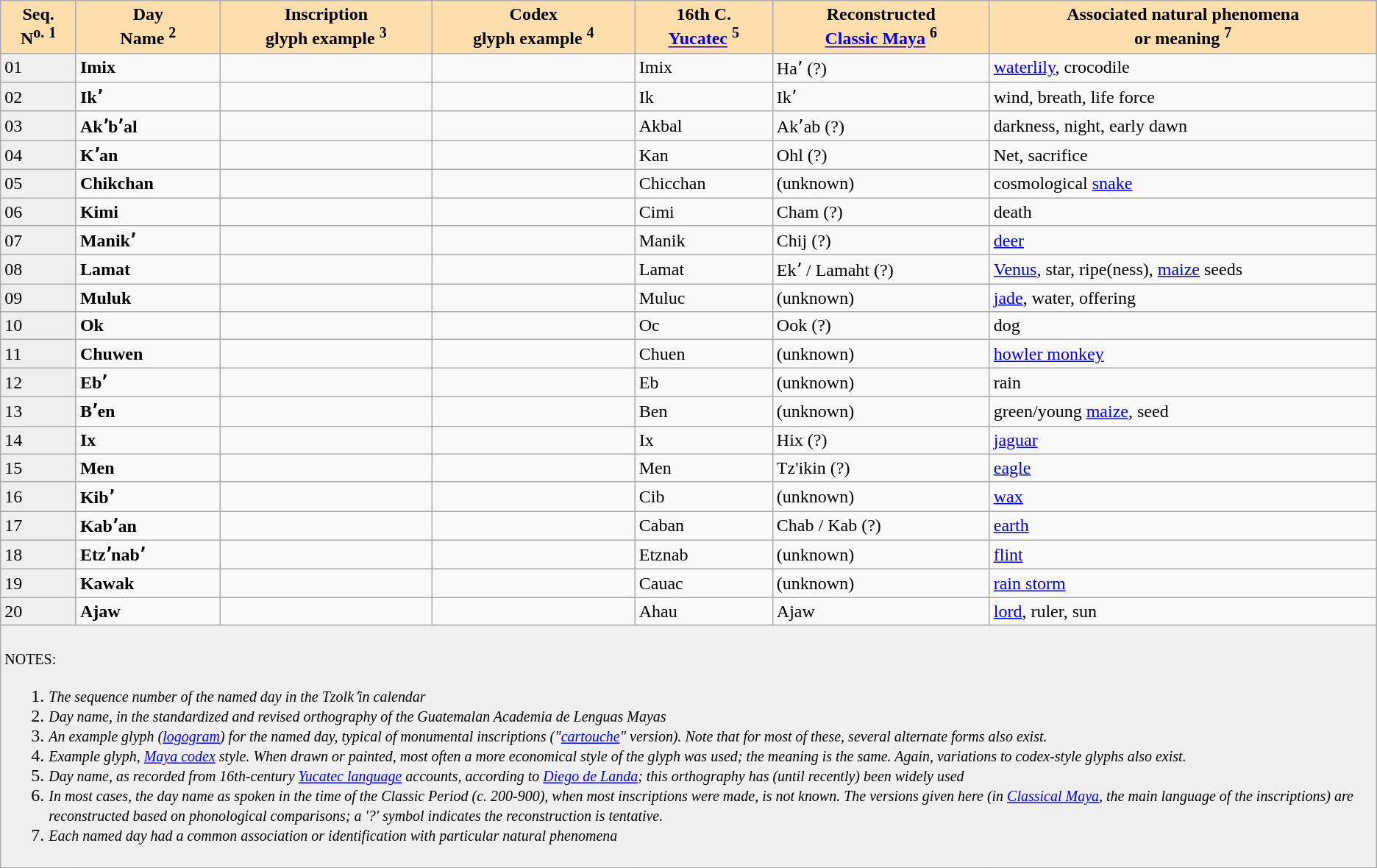<table class="wikitable">
<tr>
<th style="background:#ffdead;">Seq. <br>N<sup>o.</sup> <sup>1</sup></th>
<th style="background:#ffdead;">Day <br>Name <sup>2</sup></th>
<th style="background:#ffdead;">Inscription <br> glyph example <sup>3</sup></th>
<th style="background:#ffdead;">Codex <br> glyph example <sup>4</sup></th>
<th style="background:#ffdead;">16th C. <br><a href='#'>Yucatec</a> <sup>5</sup></th>
<th style="background:#ffdead;">Reconstructed <br><a href='#'>Classic Maya</a> <sup>6</sup></th>
<th style="background:#ffdead;">Associated natural phenomena<br> or meaning <sup>7</sup></th>
</tr>
<tr>
<td style="background:#efefef;">01</td>
<td><strong>Imix</strong></td>
<td></td>
<td></td>
<td>Imix</td>
<td>Haʼ (?)</td>
<td><a href='#'>waterlily</a>, crocodile</td>
</tr>
<tr>
<td style="background:#efefef;">02</td>
<td><strong>Ikʼ</strong></td>
<td></td>
<td></td>
<td>Ik</td>
<td>Ikʼ</td>
<td>wind, breath, life force</td>
</tr>
<tr>
<td style="background:#efefef;">03</td>
<td><strong>Akʼbʼal</strong></td>
<td></td>
<td></td>
<td>Akbal</td>
<td>Akʼab (?)</td>
<td>darkness, night, early dawn</td>
</tr>
<tr>
<td style="background:#efefef;">04</td>
<td><strong>Kʼan</strong></td>
<td></td>
<td></td>
<td>Kan</td>
<td>Ohl (?)</td>
<td>Net, sacrifice</td>
</tr>
<tr>
<td style="background:#efefef;">05</td>
<td><strong>Chikchan</strong></td>
<td></td>
<td></td>
<td>Chicchan</td>
<td>(unknown)</td>
<td>cosmological <a href='#'>snake</a></td>
</tr>
<tr>
<td style="background:#efefef;">06</td>
<td><strong>Kimi</strong></td>
<td></td>
<td></td>
<td>Cimi</td>
<td>Cham (?)</td>
<td>death</td>
</tr>
<tr>
<td style="background:#efefef;">07</td>
<td><strong>Manikʼ</strong></td>
<td></td>
<td></td>
<td>Manik</td>
<td>Chij (?)</td>
<td><a href='#'>deer</a></td>
</tr>
<tr>
<td style="background:#efefef;">08</td>
<td><strong>Lamat</strong></td>
<td></td>
<td></td>
<td>Lamat</td>
<td>Ekʼ / Lamaht (?)</td>
<td><a href='#'>Venus</a>, star, ripe(ness), <a href='#'>maize</a> seeds</td>
</tr>
<tr>
<td style="background:#efefef;">09</td>
<td><strong>Muluk</strong></td>
<td></td>
<td></td>
<td>Muluc</td>
<td>(unknown)</td>
<td><a href='#'>jade</a>, water, offering</td>
</tr>
<tr>
<td style="background:#efefef;">10</td>
<td><strong>Ok</strong></td>
<td></td>
<td></td>
<td>Oc</td>
<td>Ook (?)</td>
<td>dog</td>
</tr>
<tr>
<td style="background:#efefef;">11</td>
<td><strong>Chuwen</strong></td>
<td></td>
<td></td>
<td>Chuen</td>
<td>(unknown)</td>
<td><a href='#'>howler monkey</a></td>
</tr>
<tr>
<td style="background:#efefef;">12</td>
<td><strong>Ebʼ</strong></td>
<td></td>
<td></td>
<td>Eb</td>
<td>(unknown)</td>
<td>rain</td>
</tr>
<tr>
<td style="background:#efefef;">13</td>
<td><strong>Bʼen</strong></td>
<td></td>
<td></td>
<td>Ben</td>
<td>(unknown)</td>
<td>green/young <a href='#'>maize</a>, seed</td>
</tr>
<tr>
<td style="background:#efefef;">14</td>
<td><strong>Ix</strong></td>
<td></td>
<td></td>
<td>Ix</td>
<td>Hix (?)</td>
<td><a href='#'>jaguar</a></td>
</tr>
<tr>
<td style="background:#efefef;">15</td>
<td><strong>Men</strong></td>
<td></td>
<td></td>
<td>Men</td>
<td>Tz'ikin (?)</td>
<td><a href='#'>eagle</a></td>
</tr>
<tr>
<td style="background:#efefef;">16</td>
<td><strong>Kibʼ</strong></td>
<td></td>
<td></td>
<td>Cib</td>
<td>(unknown)</td>
<td><a href='#'>wax</a></td>
</tr>
<tr>
<td style="background:#efefef;">17</td>
<td><strong>Kabʼan</strong></td>
<td></td>
<td></td>
<td>Caban</td>
<td>Chab / Kab (?)</td>
<td><a href='#'>earth</a></td>
</tr>
<tr>
<td style="background:#efefef;">18</td>
<td><strong>Etzʼnabʼ</strong></td>
<td></td>
<td></td>
<td>Etznab</td>
<td>(unknown)</td>
<td><a href='#'>flint</a></td>
</tr>
<tr>
<td style="background:#efefef;">19</td>
<td><strong>Kawak</strong></td>
<td></td>
<td></td>
<td>Cauac</td>
<td>(unknown)</td>
<td><a href='#'>rain storm</a></td>
</tr>
<tr>
<td style="background:#efefef;">20</td>
<td><strong>Ajaw</strong></td>
<td></td>
<td></td>
<td>Ahau</td>
<td>Ajaw</td>
<td><a href='#'>lord</a>, ruler, sun</td>
</tr>
<tr>
<td style="background:#efefef;" colspan=7><br><small>NOTES:</small><ol><li><small><em>The sequence number of the named day in the Tzolkʼin calendar</em></small></li><li><small><em>Day name, in the standardized and revised orthography of the Guatemalan Academia de Lenguas Mayas</em></small></li><li><small><em>An example glyph (<a href='#'>logogram</a>) for the named day, typical of monumental inscriptions ("<a href='#'>cartouche</a>" version). Note that for most of these, several alternate forms also exist.</em></small></li><li><small><em>Example glyph, <a href='#'>Maya codex</a> style. When drawn or painted, most often a more economical style of the glyph was used; the meaning is the same. Again, variations to codex-style glyphs also exist.</em></small></li><li><small><em>Day name, as recorded from 16th-century <a href='#'>Yucatec language</a> accounts, according to <a href='#'>Diego de Landa</a>; this orthography has (until recently) been widely used</em></small></li><li><small><em>In most cases, the day name as spoken in the time of the Classic Period (c. 200-900), when most inscriptions were made, is not known. The versions given here (in <a href='#'>Classical Maya</a>, the main language of the inscriptions) are reconstructed based on phonological comparisons; a '?' symbol indicates the reconstruction is tentative.</em></small></li><li><small><em>Each named day had a common association or identification with particular natural phenomena</em></small></li></ol></td>
</tr>
<tr>
</tr>
</table>
